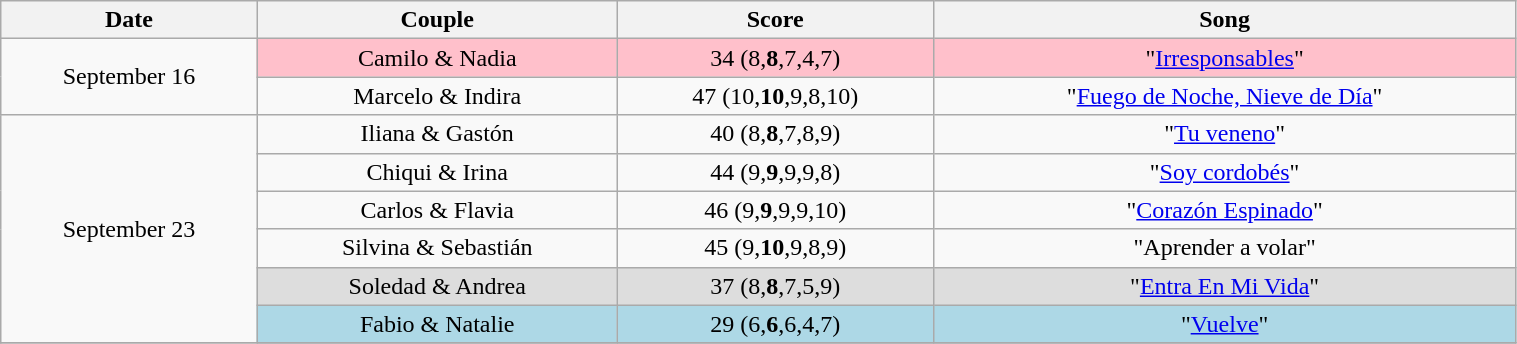<table class="wikitable" style="width:80%; text-align:center;">
<tr>
<th>Date</th>
<th>Couple</th>
<th>Score</th>
<th>Song </th>
</tr>
<tr>
<td rowspan=2>September 16</td>
<td style="background:pink;">Camilo & Nadia</td>
<td style="background:pink;">34 (8,<strong>8</strong>,7,4,7)</td>
<td style="background:pink;">"<a href='#'>Irresponsables</a>" </td>
</tr>
<tr>
<td>Marcelo & Indira</td>
<td>47 (10,<strong>10</strong>,9,8,10)</td>
<td>"<a href='#'>Fuego de Noche, Nieve de Día</a>" </td>
</tr>
<tr>
<td rowspan=6>September 23</td>
<td>Iliana & Gastón</td>
<td>40 (8,<strong>8</strong>,7,8,9)</td>
<td>"<a href='#'>Tu veneno</a>" </td>
</tr>
<tr>
<td>Chiqui & Irina</td>
<td>44 (9,<strong>9</strong>,9,9,8)</td>
<td>"<a href='#'>Soy cordobés</a>" </td>
</tr>
<tr>
<td>Carlos & Flavia</td>
<td>46 (9,<strong>9</strong>,9,9,10)</td>
<td>"<a href='#'>Corazón Espinado</a>" </td>
</tr>
<tr>
<td>Silvina & Sebastián</td>
<td>45 (9,<strong>10</strong>,9,8,9)</td>
<td>"Aprender a volar" </td>
</tr>
<tr style="background:#dddddd;">
<td>Soledad & Andrea</td>
<td>37 (8,<strong>8</strong>,7,5,9)</td>
<td>"<a href='#'>Entra En Mi Vida</a>" </td>
</tr>
<tr style="background:lightblue;">
<td>Fabio & Natalie</td>
<td>29 (6,<strong>6</strong>,6,4,7)</td>
<td>"<a href='#'>Vuelve</a>" </td>
</tr>
<tr>
</tr>
</table>
